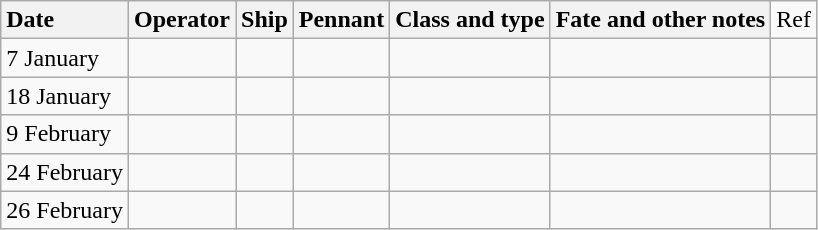<table class="wikitable nowraplinks">
<tr>
<th style="text-align: left">Date</th>
<th style="text-align: left">Operator</th>
<th style="text-align: left">Ship</th>
<th style="text-align: left">Pennant</th>
<th style="text-align: left">Class and type</th>
<th style="text-align: left;">Fate and other notes</th>
<td !style="text-align: left;">Ref</td>
</tr>
<tr ---->
<td>7 January</td>
<td></td>
<td><strong></strong></td>
<td></td>
<td></td>
<td></td>
<td></td>
</tr>
<tr ---->
<td>18 January</td>
<td></td>
<td><strong></strong></td>
<td></td>
<td></td>
<td></td>
<td></td>
</tr>
<tr ---->
<td>9 February</td>
<td></td>
<td><strong></strong></td>
<td></td>
<td></td>
<td></td>
<td></td>
</tr>
<tr ---->
<td>24 February</td>
<td></td>
<td><strong></strong></td>
<td></td>
<td></td>
<td></td>
<td></td>
</tr>
<tr ---->
<td>26 February</td>
<td></td>
<td><strong></strong></td>
<td></td>
<td></td>
<td></td>
<td></td>
</tr>
</table>
